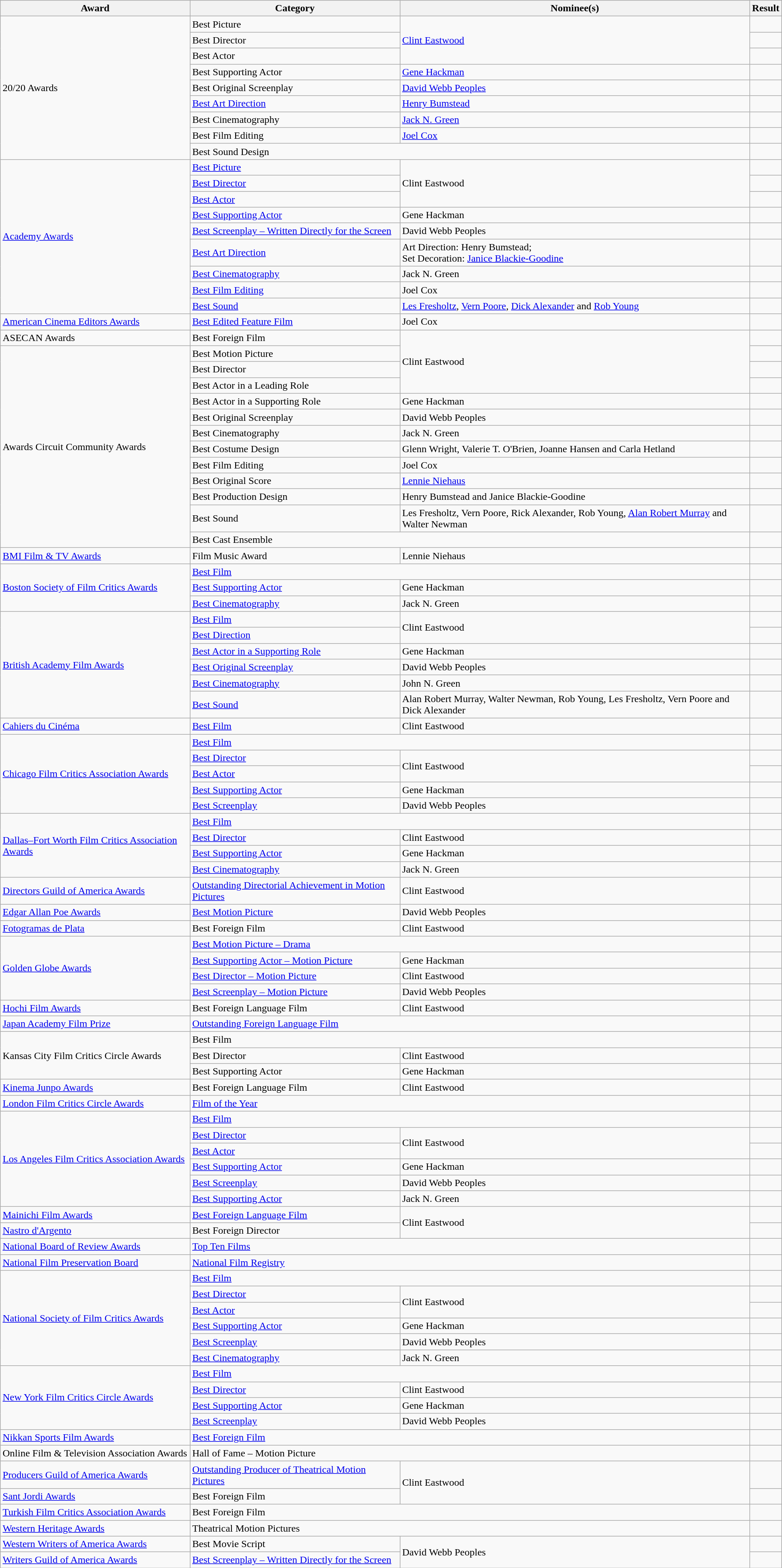<table class="wikitable plainrowheaders">
<tr>
<th>Award</th>
<th>Category</th>
<th>Nominee(s)</th>
<th>Result</th>
</tr>
<tr>
<td rowspan="9">20/20 Awards</td>
<td>Best Picture</td>
<td rowspan="3"><a href='#'>Clint Eastwood</a></td>
<td></td>
</tr>
<tr>
<td>Best Director</td>
<td></td>
</tr>
<tr>
<td>Best Actor</td>
<td></td>
</tr>
<tr>
<td>Best Supporting Actor</td>
<td><a href='#'>Gene Hackman</a></td>
<td></td>
</tr>
<tr>
<td>Best Original Screenplay</td>
<td><a href='#'>David Webb Peoples</a></td>
<td></td>
</tr>
<tr>
<td><a href='#'>Best Art Direction</a></td>
<td><a href='#'>Henry Bumstead</a></td>
<td></td>
</tr>
<tr>
<td>Best Cinematography</td>
<td><a href='#'>Jack N. Green</a></td>
<td></td>
</tr>
<tr>
<td>Best Film Editing</td>
<td><a href='#'>Joel Cox</a></td>
<td></td>
</tr>
<tr>
<td colspan="2">Best Sound Design</td>
<td></td>
</tr>
<tr>
<td rowspan="9"><a href='#'>Academy Awards</a></td>
<td><a href='#'>Best Picture</a></td>
<td rowspan="3">Clint Eastwood</td>
<td></td>
</tr>
<tr>
<td><a href='#'>Best Director</a></td>
<td></td>
</tr>
<tr>
<td><a href='#'>Best Actor</a></td>
<td></td>
</tr>
<tr>
<td><a href='#'>Best Supporting Actor</a></td>
<td>Gene Hackman</td>
<td></td>
</tr>
<tr>
<td><a href='#'>Best Screenplay – Written Directly for the Screen</a></td>
<td>David Webb Peoples</td>
<td></td>
</tr>
<tr>
<td><a href='#'>Best Art Direction</a></td>
<td>Art Direction: Henry Bumstead; <br> Set Decoration: <a href='#'>Janice Blackie-Goodine</a></td>
<td></td>
</tr>
<tr>
<td><a href='#'>Best Cinematography</a></td>
<td>Jack N. Green</td>
<td></td>
</tr>
<tr>
<td><a href='#'>Best Film Editing</a></td>
<td>Joel Cox</td>
<td></td>
</tr>
<tr>
<td><a href='#'>Best Sound</a></td>
<td><a href='#'>Les Fresholtz</a>, <a href='#'>Vern Poore</a>, <a href='#'>Dick Alexander</a> and <a href='#'>Rob Young</a></td>
<td></td>
</tr>
<tr>
<td><a href='#'>American Cinema Editors Awards</a></td>
<td><a href='#'>Best Edited Feature Film</a></td>
<td>Joel Cox</td>
<td></td>
</tr>
<tr>
<td>ASECAN Awards</td>
<td>Best Foreign Film</td>
<td rowspan="4">Clint Eastwood</td>
<td></td>
</tr>
<tr>
<td rowspan="12">Awards Circuit Community Awards</td>
<td>Best Motion Picture</td>
<td></td>
</tr>
<tr>
<td>Best Director</td>
<td></td>
</tr>
<tr>
<td>Best Actor in a Leading Role</td>
<td></td>
</tr>
<tr>
<td>Best Actor in a Supporting Role</td>
<td>Gene Hackman</td>
<td></td>
</tr>
<tr>
<td>Best Original Screenplay</td>
<td>David Webb Peoples</td>
<td></td>
</tr>
<tr>
<td>Best Cinematography</td>
<td>Jack N. Green</td>
<td></td>
</tr>
<tr>
<td>Best Costume Design</td>
<td>Glenn Wright, Valerie T. O'Brien, Joanne Hansen and Carla Hetland</td>
<td></td>
</tr>
<tr>
<td>Best Film Editing</td>
<td>Joel Cox</td>
<td></td>
</tr>
<tr>
<td>Best Original Score</td>
<td><a href='#'>Lennie Niehaus</a></td>
<td></td>
</tr>
<tr>
<td>Best Production Design</td>
<td>Henry Bumstead and Janice Blackie-Goodine</td>
<td></td>
</tr>
<tr>
<td>Best Sound</td>
<td>Les Fresholtz, Vern Poore, Rick Alexander, Rob Young, <a href='#'>Alan Robert Murray</a> and Walter Newman</td>
<td></td>
</tr>
<tr>
<td colspan="2">Best Cast Ensemble</td>
<td></td>
</tr>
<tr>
<td><a href='#'>BMI Film & TV Awards</a></td>
<td>Film Music Award</td>
<td>Lennie Niehaus</td>
<td></td>
</tr>
<tr>
<td rowspan="3"><a href='#'>Boston Society of Film Critics Awards</a></td>
<td colspan="2"><a href='#'>Best Film</a></td>
<td></td>
</tr>
<tr>
<td><a href='#'>Best Supporting Actor</a></td>
<td>Gene Hackman</td>
<td></td>
</tr>
<tr>
<td><a href='#'>Best Cinematography</a></td>
<td>Jack N. Green</td>
<td></td>
</tr>
<tr>
<td rowspan="6"><a href='#'>British Academy Film Awards</a></td>
<td><a href='#'>Best Film</a></td>
<td rowspan="2">Clint Eastwood</td>
<td></td>
</tr>
<tr>
<td><a href='#'>Best Direction</a></td>
<td></td>
</tr>
<tr>
<td><a href='#'>Best Actor in a Supporting Role</a></td>
<td>Gene Hackman</td>
<td></td>
</tr>
<tr>
<td><a href='#'>Best Original Screenplay</a></td>
<td>David Webb Peoples</td>
<td></td>
</tr>
<tr>
<td><a href='#'>Best Cinematography</a></td>
<td>John N. Green</td>
<td></td>
</tr>
<tr>
<td><a href='#'>Best Sound</a></td>
<td>Alan Robert Murray, Walter Newman, Rob Young, Les Fresholtz, Vern Poore and Dick Alexander</td>
<td></td>
</tr>
<tr>
<td><a href='#'>Cahiers du Cinéma</a></td>
<td><a href='#'>Best Film</a></td>
<td>Clint Eastwood</td>
<td></td>
</tr>
<tr>
<td rowspan="5"><a href='#'>Chicago Film Critics Association Awards</a></td>
<td colspan="2"><a href='#'>Best Film</a></td>
<td></td>
</tr>
<tr>
<td><a href='#'>Best Director</a></td>
<td rowspan="2">Clint Eastwood</td>
<td></td>
</tr>
<tr>
<td><a href='#'>Best Actor</a></td>
<td></td>
</tr>
<tr>
<td><a href='#'>Best Supporting Actor</a></td>
<td>Gene Hackman</td>
<td></td>
</tr>
<tr>
<td><a href='#'>Best Screenplay</a></td>
<td>David Webb Peoples</td>
<td></td>
</tr>
<tr>
<td rowspan="4"><a href='#'>Dallas–Fort Worth Film Critics Association Awards</a></td>
<td colspan="2"><a href='#'>Best Film</a></td>
<td></td>
</tr>
<tr>
<td><a href='#'>Best Director</a></td>
<td>Clint Eastwood</td>
<td></td>
</tr>
<tr>
<td><a href='#'>Best Supporting Actor</a></td>
<td>Gene Hackman</td>
<td></td>
</tr>
<tr>
<td><a href='#'>Best Cinematography</a></td>
<td>Jack N. Green</td>
<td></td>
</tr>
<tr>
<td><a href='#'>Directors Guild of America Awards</a></td>
<td><a href='#'>Outstanding Directorial Achievement in Motion Pictures</a></td>
<td>Clint Eastwood</td>
<td></td>
</tr>
<tr>
<td><a href='#'>Edgar Allan Poe Awards</a></td>
<td><a href='#'>Best Motion Picture</a></td>
<td>David Webb Peoples</td>
<td></td>
</tr>
<tr>
<td><a href='#'>Fotogramas de Plata</a></td>
<td>Best Foreign Film</td>
<td>Clint Eastwood</td>
<td></td>
</tr>
<tr>
<td rowspan="4"><a href='#'>Golden Globe Awards</a></td>
<td colspan="2"><a href='#'>Best Motion Picture – Drama</a></td>
<td></td>
</tr>
<tr>
<td><a href='#'>Best Supporting Actor – Motion Picture</a></td>
<td>Gene Hackman</td>
<td></td>
</tr>
<tr>
<td><a href='#'>Best Director – Motion Picture</a></td>
<td>Clint Eastwood</td>
<td></td>
</tr>
<tr>
<td><a href='#'>Best Screenplay – Motion Picture</a></td>
<td>David Webb Peoples</td>
<td></td>
</tr>
<tr>
<td><a href='#'>Hochi Film Awards</a></td>
<td>Best Foreign Language Film</td>
<td>Clint Eastwood</td>
<td></td>
</tr>
<tr>
<td><a href='#'>Japan Academy Film Prize</a></td>
<td colspan="2"><a href='#'>Outstanding Foreign Language Film</a></td>
<td></td>
</tr>
<tr>
<td rowspan="3">Kansas City Film Critics Circle Awards</td>
<td colspan="2">Best Film</td>
<td></td>
</tr>
<tr>
<td>Best Director</td>
<td>Clint Eastwood</td>
<td></td>
</tr>
<tr>
<td>Best Supporting Actor</td>
<td>Gene Hackman</td>
<td></td>
</tr>
<tr>
<td><a href='#'>Kinema Junpo Awards</a></td>
<td>Best Foreign Language Film</td>
<td>Clint Eastwood</td>
<td></td>
</tr>
<tr>
<td><a href='#'>London Film Critics Circle Awards</a></td>
<td colspan="2"><a href='#'>Film of the Year</a></td>
<td></td>
</tr>
<tr>
<td rowspan="6"><a href='#'>Los Angeles Film Critics Association Awards</a></td>
<td colspan="2"><a href='#'>Best Film</a></td>
<td></td>
</tr>
<tr>
<td><a href='#'>Best Director</a></td>
<td rowspan="2">Clint Eastwood</td>
<td></td>
</tr>
<tr>
<td><a href='#'>Best Actor</a></td>
<td></td>
</tr>
<tr>
<td><a href='#'>Best Supporting Actor</a></td>
<td>Gene Hackman</td>
<td></td>
</tr>
<tr>
<td><a href='#'>Best Screenplay</a></td>
<td>David Webb Peoples</td>
<td></td>
</tr>
<tr>
<td><a href='#'>Best Supporting Actor</a></td>
<td>Jack N. Green</td>
<td></td>
</tr>
<tr>
<td><a href='#'>Mainichi Film Awards</a></td>
<td><a href='#'>Best Foreign Language Film</a></td>
<td rowspan="2">Clint Eastwood</td>
<td></td>
</tr>
<tr>
<td><a href='#'>Nastro d'Argento</a></td>
<td>Best Foreign Director</td>
<td></td>
</tr>
<tr>
<td><a href='#'>National Board of Review Awards</a></td>
<td colspan="2"><a href='#'>Top Ten Films</a></td>
<td></td>
</tr>
<tr>
<td><a href='#'>National Film Preservation Board</a></td>
<td colspan="2"><a href='#'>National Film Registry</a></td>
<td></td>
</tr>
<tr>
<td rowspan="6"><a href='#'>National Society of Film Critics Awards</a></td>
<td colspan="2"><a href='#'>Best Film</a></td>
<td></td>
</tr>
<tr>
<td><a href='#'>Best Director</a></td>
<td rowspan="2">Clint Eastwood</td>
<td></td>
</tr>
<tr>
<td><a href='#'>Best Actor</a></td>
<td></td>
</tr>
<tr>
<td><a href='#'>Best Supporting Actor</a></td>
<td>Gene Hackman</td>
<td></td>
</tr>
<tr>
<td><a href='#'>Best Screenplay</a></td>
<td>David Webb Peoples</td>
<td></td>
</tr>
<tr>
<td><a href='#'>Best Cinematography</a></td>
<td>Jack N. Green</td>
<td></td>
</tr>
<tr>
<td rowspan="4"><a href='#'>New York Film Critics Circle Awards</a></td>
<td colspan="2"><a href='#'>Best Film</a></td>
<td></td>
</tr>
<tr>
<td><a href='#'>Best Director</a></td>
<td>Clint Eastwood</td>
<td></td>
</tr>
<tr>
<td><a href='#'>Best Supporting Actor</a></td>
<td>Gene Hackman</td>
<td></td>
</tr>
<tr>
<td><a href='#'>Best Screenplay</a></td>
<td>David Webb Peoples</td>
<td></td>
</tr>
<tr>
<td><a href='#'>Nikkan Sports Film Awards</a></td>
<td colspan="2"><a href='#'>Best Foreign Film</a></td>
<td></td>
</tr>
<tr>
<td>Online Film & Television Association Awards</td>
<td colspan="2">Hall of Fame – Motion Picture</td>
<td></td>
</tr>
<tr>
<td><a href='#'>Producers Guild of America Awards</a></td>
<td><a href='#'>Outstanding Producer of Theatrical Motion Pictures</a></td>
<td rowspan="2">Clint Eastwood</td>
<td></td>
</tr>
<tr>
<td><a href='#'>Sant Jordi Awards</a></td>
<td>Best Foreign Film</td>
<td></td>
</tr>
<tr>
<td><a href='#'>Turkish Film Critics Association Awards</a></td>
<td colspan="2">Best Foreign Film</td>
<td></td>
</tr>
<tr>
<td><a href='#'>Western Heritage Awards</a></td>
<td colspan="2">Theatrical Motion Pictures</td>
<td></td>
</tr>
<tr>
<td><a href='#'>Western Writers of America Awards</a></td>
<td>Best Movie Script</td>
<td rowspan="2">David Webb Peoples</td>
<td></td>
</tr>
<tr>
<td><a href='#'>Writers Guild of America Awards</a></td>
<td><a href='#'>Best Screenplay – Written Directly for the Screen</a></td>
<td></td>
</tr>
</table>
